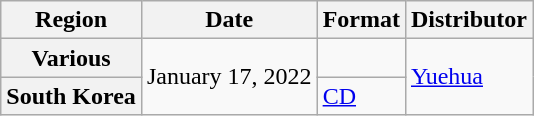<table class="wikitable plainrowheaders">
<tr>
<th>Region</th>
<th>Date</th>
<th>Format</th>
<th>Distributor</th>
</tr>
<tr>
<th scope="row">Various</th>
<td rowspan="2">January 17, 2022</td>
<td></td>
<td rowspan="2"><a href='#'>Yuehua</a></td>
</tr>
<tr>
<th scope="row">South Korea</th>
<td><a href='#'>CD</a></td>
</tr>
</table>
